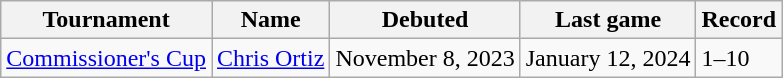<table class="wikitable">
<tr>
<th>Tournament</th>
<th>Name</th>
<th>Debuted</th>
<th>Last game</th>
<th>Record</th>
</tr>
<tr>
<td><a href='#'>Commissioner's Cup</a></td>
<td><a href='#'>Chris Ortiz</a></td>
<td>November 8, 2023 </td>
<td>January 12, 2024 </td>
<td>1–10</td>
</tr>
</table>
